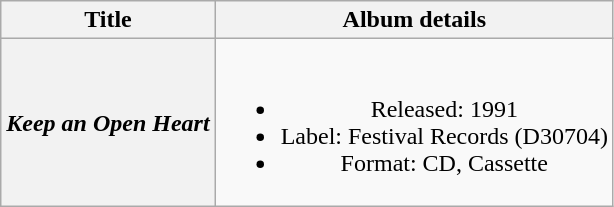<table class="wikitable plainrowheaders" style="text-align:center;" border="1">
<tr>
<th>Title</th>
<th>Album details</th>
</tr>
<tr>
<th scope="row"><em>Keep an Open Heart</em></th>
<td><br><ul><li>Released: 1991</li><li>Label: Festival Records (D30704)</li><li>Format: CD, Cassette</li></ul></td>
</tr>
</table>
